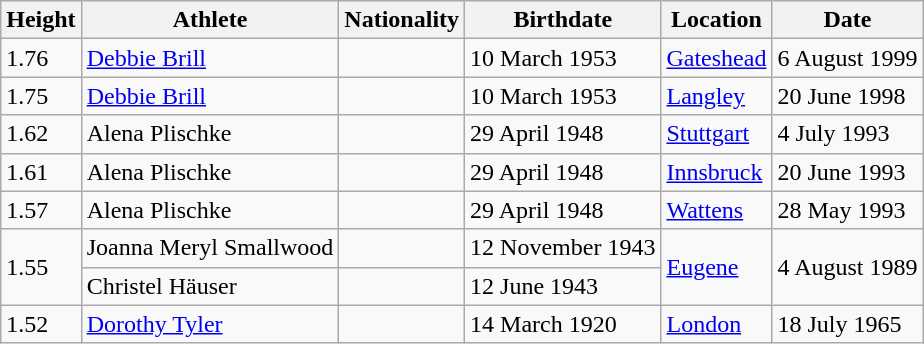<table class="wikitable">
<tr>
<th>Height</th>
<th>Athlete</th>
<th>Nationality</th>
<th>Birthdate</th>
<th>Location</th>
<th>Date</th>
</tr>
<tr>
<td>1.76</td>
<td><a href='#'>Debbie Brill</a></td>
<td></td>
<td>10 March 1953</td>
<td><a href='#'>Gateshead</a></td>
<td>6 August 1999</td>
</tr>
<tr>
<td>1.75</td>
<td><a href='#'>Debbie Brill</a></td>
<td></td>
<td>10 March 1953</td>
<td><a href='#'>Langley</a></td>
<td>20 June 1998</td>
</tr>
<tr>
<td>1.62</td>
<td>Alena Plischke</td>
<td></td>
<td>29 April 1948</td>
<td><a href='#'>Stuttgart</a></td>
<td>4 July 1993</td>
</tr>
<tr>
<td>1.61</td>
<td>Alena Plischke</td>
<td></td>
<td>29 April 1948</td>
<td><a href='#'>Innsbruck</a></td>
<td>20 June 1993</td>
</tr>
<tr>
<td>1.57</td>
<td>Alena Plischke</td>
<td></td>
<td>29 April 1948</td>
<td><a href='#'>Wattens</a></td>
<td>28 May 1993</td>
</tr>
<tr>
<td rowspan=2>1.55</td>
<td>Joanna Meryl Smallwood</td>
<td></td>
<td>12 November 1943</td>
<td rowspan=2><a href='#'>Eugene</a></td>
<td rowspan=2>4 August 1989</td>
</tr>
<tr>
<td>Christel Häuser</td>
<td></td>
<td>12 June 1943</td>
</tr>
<tr>
<td>1.52</td>
<td><a href='#'>Dorothy Tyler</a></td>
<td></td>
<td>14 March 1920</td>
<td><a href='#'>London</a></td>
<td>18 July 1965</td>
</tr>
</table>
